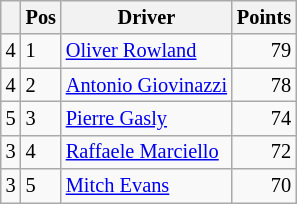<table class="wikitable" style="font-size: 85%;">
<tr>
<th></th>
<th>Pos</th>
<th>Driver</th>
<th>Points</th>
</tr>
<tr>
<td align="left"> 4</td>
<td align="left">1</td>
<td> <a href='#'>Oliver Rowland</a></td>
<td align="right">79</td>
</tr>
<tr>
<td align="left"> 4</td>
<td align="left">2</td>
<td> <a href='#'>Antonio Giovinazzi</a></td>
<td align="right">78</td>
</tr>
<tr>
<td align="left"> 5</td>
<td align="left">3</td>
<td> <a href='#'>Pierre Gasly</a></td>
<td align="right">74</td>
</tr>
<tr>
<td align="left"> 3</td>
<td align="left">4</td>
<td> <a href='#'>Raffaele Marciello</a></td>
<td align="right">72</td>
</tr>
<tr>
<td align="left"> 3</td>
<td align="left">5</td>
<td> <a href='#'>Mitch Evans</a></td>
<td align="right">70</td>
</tr>
</table>
